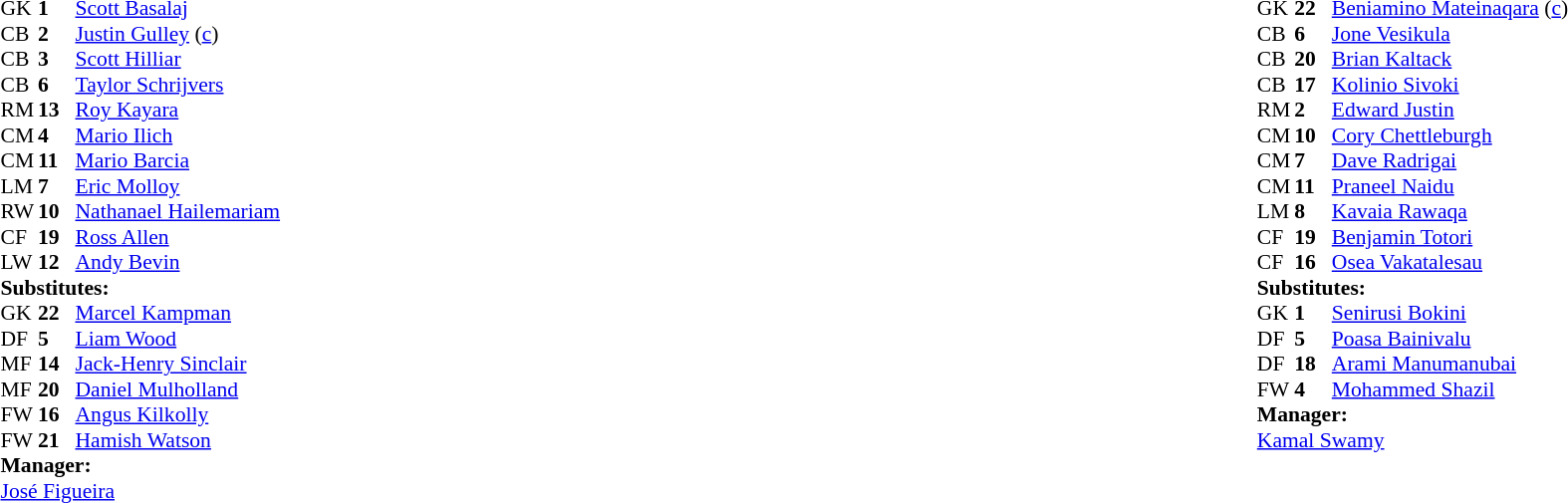<table width="100%">
<tr>
<td valign="top" width="40%"><br><table style="font-size:90%" cellspacing="0" cellpadding="0">
<tr>
<th width=25></th>
<th width=25></th>
</tr>
<tr>
<td>GK</td>
<td><strong>1</strong></td>
<td> <a href='#'>Scott Basalaj</a></td>
</tr>
<tr>
<td>CB</td>
<td><strong>2</strong></td>
<td> <a href='#'>Justin Gulley</a> (<a href='#'>c</a>)</td>
</tr>
<tr>
<td>CB</td>
<td><strong>3</strong></td>
<td> <a href='#'>Scott Hilliar</a></td>
<td></td>
</tr>
<tr>
<td>CB</td>
<td><strong>6</strong></td>
<td> <a href='#'>Taylor Schrijvers</a></td>
</tr>
<tr>
<td>RM</td>
<td><strong>13</strong></td>
<td> <a href='#'>Roy Kayara</a></td>
<td></td>
<td></td>
</tr>
<tr>
<td>CM</td>
<td><strong>4</strong></td>
<td> <a href='#'>Mario Ilich</a></td>
</tr>
<tr>
<td>CM</td>
<td><strong>11</strong></td>
<td> <a href='#'>Mario Barcia</a></td>
</tr>
<tr>
<td>LM</td>
<td><strong>7</strong></td>
<td> <a href='#'>Eric Molloy</a></td>
</tr>
<tr>
<td>RW</td>
<td><strong>10</strong></td>
<td> <a href='#'>Nathanael Hailemariam</a></td>
<td></td>
<td></td>
</tr>
<tr>
<td>CF</td>
<td><strong>19</strong></td>
<td> <a href='#'>Ross Allen</a></td>
<td></td>
<td></td>
</tr>
<tr>
<td>LW</td>
<td><strong>12</strong></td>
<td> <a href='#'>Andy Bevin</a></td>
</tr>
<tr>
<td colspan=3><strong>Substitutes:</strong></td>
</tr>
<tr>
<td>GK</td>
<td><strong>22</strong></td>
<td> <a href='#'>Marcel Kampman</a></td>
</tr>
<tr>
<td>DF</td>
<td><strong>5</strong></td>
<td> <a href='#'>Liam Wood</a></td>
</tr>
<tr>
<td>MF</td>
<td><strong>14</strong></td>
<td> <a href='#'>Jack-Henry Sinclair</a></td>
<td></td>
<td></td>
</tr>
<tr>
<td>MF</td>
<td><strong>20</strong></td>
<td> <a href='#'>Daniel Mulholland</a></td>
</tr>
<tr>
<td>FW</td>
<td><strong>16</strong></td>
<td> <a href='#'>Angus Kilkolly</a></td>
<td></td>
<td></td>
</tr>
<tr>
<td>FW</td>
<td><strong>21</strong></td>
<td> <a href='#'>Hamish Watson</a></td>
<td></td>
<td></td>
</tr>
<tr>
<td colspan=3><strong>Manager:</strong></td>
</tr>
<tr>
<td colspan=3> <a href='#'>José Figueira</a></td>
</tr>
</table>
</td>
<td valign="top"></td>
<td valign="top" width="50%"><br><table style="font-size:90%; margin:auto" cellspacing="0" cellpadding="0">
<tr>
<th width=25></th>
<th width=25></th>
</tr>
<tr>
<td>GK</td>
<td><strong>22</strong></td>
<td> <a href='#'>Beniamino Mateinaqara</a> (<a href='#'>c</a>)</td>
</tr>
<tr>
<td>CB</td>
<td><strong>6</strong></td>
<td> <a href='#'>Jone Vesikula</a></td>
<td></td>
<td></td>
</tr>
<tr>
<td>CB</td>
<td><strong>20</strong></td>
<td> <a href='#'>Brian Kaltack</a></td>
</tr>
<tr>
<td>CB</td>
<td><strong>17</strong></td>
<td> <a href='#'>Kolinio Sivoki</a></td>
</tr>
<tr>
<td>RM</td>
<td><strong>2</strong></td>
<td> <a href='#'>Edward Justin</a></td>
<td></td>
<td></td>
</tr>
<tr>
<td>CM</td>
<td><strong>10</strong></td>
<td> <a href='#'>Cory Chettleburgh</a></td>
</tr>
<tr>
<td>CM</td>
<td><strong>7</strong></td>
<td> <a href='#'>Dave Radrigai</a></td>
</tr>
<tr>
<td>CM</td>
<td><strong>11</strong></td>
<td> <a href='#'>Praneel Naidu</a></td>
<td></td>
</tr>
<tr>
<td>LM</td>
<td><strong>8</strong></td>
<td> <a href='#'>Kavaia Rawaqa</a></td>
<td></td>
</tr>
<tr>
<td>CF</td>
<td><strong>19</strong></td>
<td> <a href='#'>Benjamin Totori</a></td>
<td></td>
</tr>
<tr>
<td>CF</td>
<td><strong>16</strong></td>
<td> <a href='#'>Osea Vakatalesau</a></td>
<td></td>
<td></td>
</tr>
<tr>
<td colspan=3><strong>Substitutes:</strong></td>
</tr>
<tr>
<td>GK</td>
<td><strong>1</strong></td>
<td> <a href='#'>Senirusi Bokini</a></td>
</tr>
<tr>
<td>DF</td>
<td><strong>5</strong></td>
<td> <a href='#'>Poasa Bainivalu</a></td>
<td></td>
<td></td>
</tr>
<tr>
<td>DF</td>
<td><strong>18</strong></td>
<td> <a href='#'>Arami Manumanubai</a></td>
<td></td>
<td></td>
</tr>
<tr>
<td>FW</td>
<td><strong>4</strong></td>
<td> <a href='#'>Mohammed Shazil</a></td>
<td></td>
<td></td>
</tr>
<tr>
<td colspan=3><strong>Manager:</strong></td>
</tr>
<tr>
<td colspan=3> <a href='#'>Kamal Swamy</a></td>
</tr>
</table>
</td>
</tr>
</table>
